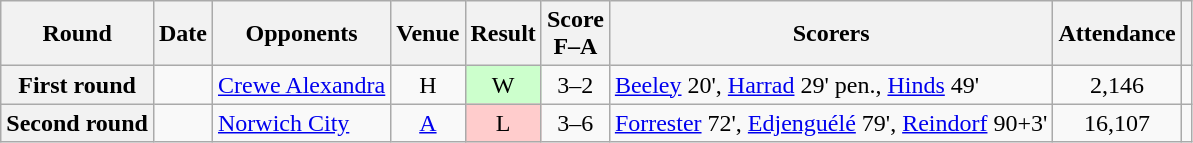<table class="wikitable plainrowheaders sortable" style="text-align:center">
<tr>
<th scope=col>Round</th>
<th scope=col>Date</th>
<th scope=col>Opponents</th>
<th scope=col>Venue</th>
<th scope=col>Result</th>
<th scope=col>Score<br>F–A</th>
<th scope=col class=unsortable>Scorers</th>
<th scope=col>Attendance</th>
<th scope=col class=unsortable></th>
</tr>
<tr>
<th scope=row>First round</th>
<td align=left></td>
<td align=left><a href='#'>Crewe Alexandra</a></td>
<td>H</td>
<td bgcolor="#CCFFCC">W</td>
<td>3–2</td>
<td align=left><a href='#'>Beeley</a> 20', <a href='#'>Harrad</a> 29' pen., <a href='#'>Hinds</a> 49'</td>
<td>2,146</td>
<td></td>
</tr>
<tr>
<th scope=row>Second round</th>
<td align=left></td>
<td align=left><a href='#'>Norwich City</a></td>
<td><a href='#'>A</a></td>
<td bgcolor="#FFCCCC">L</td>
<td>3–6</td>
<td align=left><a href='#'>Forrester</a> 72', <a href='#'>Edjenguélé</a> 79', <a href='#'>Reindorf</a> 90+3'</td>
<td>16,107</td>
<td></td>
</tr>
</table>
